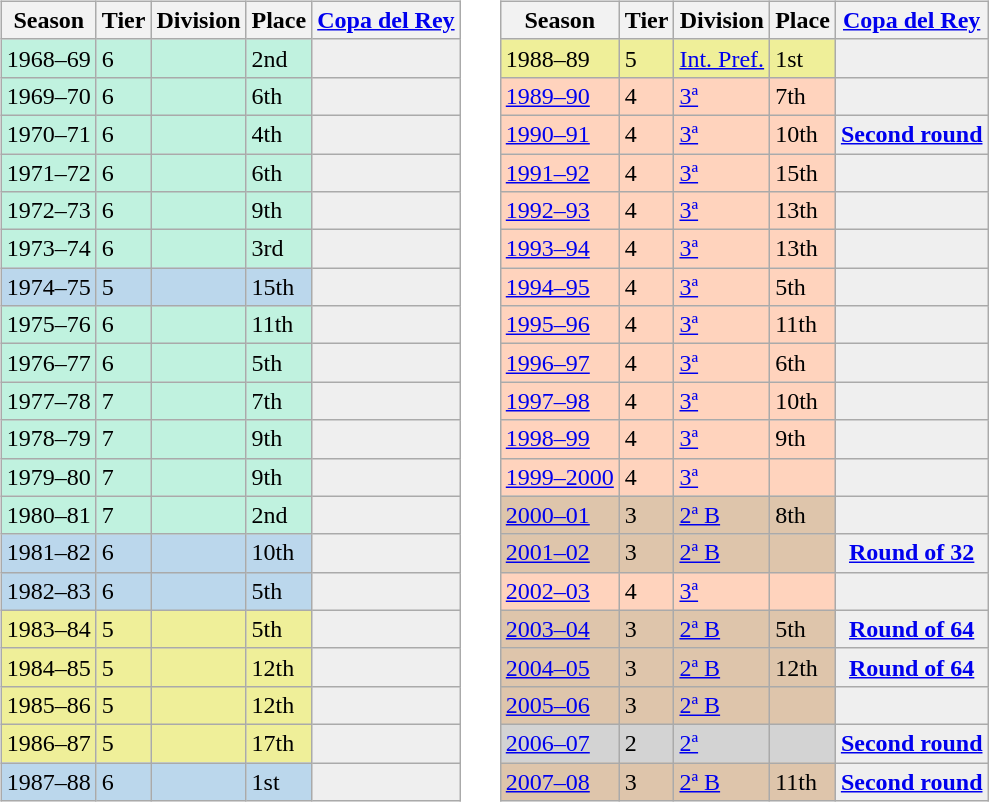<table>
<tr>
<td valign="top" width=49%><br><table class="wikitable">
<tr style="background:#f0f6fa;">
<th>Season</th>
<th>Tier</th>
<th>Division</th>
<th>Place</th>
<th><a href='#'>Copa del Rey</a></th>
</tr>
<tr>
<td style="background:#C0F2DF;">1968–69</td>
<td style="background:#C0F2DF;">6</td>
<td style="background:#C0F2DF;"></td>
<td style="background:#C0F2DF;">2nd</td>
<th style="background:#efefef;"></th>
</tr>
<tr>
<td style="background:#C0F2DF;">1969–70</td>
<td style="background:#C0F2DF;">6</td>
<td style="background:#C0F2DF;"></td>
<td style="background:#C0F2DF;">6th</td>
<th style="background:#efefef;"></th>
</tr>
<tr>
<td style="background:#C0F2DF;">1970–71</td>
<td style="background:#C0F2DF;">6</td>
<td style="background:#C0F2DF;"></td>
<td style="background:#C0F2DF;">4th</td>
<th style="background:#efefef;"></th>
</tr>
<tr>
<td style="background:#C0F2DF;">1971–72</td>
<td style="background:#C0F2DF;">6</td>
<td style="background:#C0F2DF;"></td>
<td style="background:#C0F2DF;">6th</td>
<th style="background:#efefef;"></th>
</tr>
<tr>
<td style="background:#C0F2DF;">1972–73</td>
<td style="background:#C0F2DF;">6</td>
<td style="background:#C0F2DF;"></td>
<td style="background:#C0F2DF;">9th</td>
<th style="background:#efefef;"></th>
</tr>
<tr>
<td style="background:#C0F2DF;">1973–74</td>
<td style="background:#C0F2DF;">6</td>
<td style="background:#C0F2DF;"></td>
<td style="background:#C0F2DF;">3rd</td>
<th style="background:#efefef;"></th>
</tr>
<tr>
<td style="background:#BBD7EC;">1974–75</td>
<td style="background:#BBD7EC;">5</td>
<td style="background:#BBD7EC;"></td>
<td style="background:#BBD7EC;">15th</td>
<th style="background:#efefef;"></th>
</tr>
<tr>
<td style="background:#C0F2DF;">1975–76</td>
<td style="background:#C0F2DF;">6</td>
<td style="background:#C0F2DF;"></td>
<td style="background:#C0F2DF;">11th</td>
<th style="background:#efefef;"></th>
</tr>
<tr>
<td style="background:#C0F2DF;">1976–77</td>
<td style="background:#C0F2DF;">6</td>
<td style="background:#C0F2DF;"></td>
<td style="background:#C0F2DF;">5th</td>
<th style="background:#efefef;"></th>
</tr>
<tr>
<td style="background:#C0F2DF;">1977–78</td>
<td style="background:#C0F2DF;">7</td>
<td style="background:#C0F2DF;"></td>
<td style="background:#C0F2DF;">7th</td>
<th style="background:#efefef;"></th>
</tr>
<tr>
<td style="background:#C0F2DF;">1978–79</td>
<td style="background:#C0F2DF;">7</td>
<td style="background:#C0F2DF;"></td>
<td style="background:#C0F2DF;">9th</td>
<th style="background:#efefef;"></th>
</tr>
<tr>
<td style="background:#C0F2DF;">1979–80</td>
<td style="background:#C0F2DF;">7</td>
<td style="background:#C0F2DF;"></td>
<td style="background:#C0F2DF;">9th</td>
<th style="background:#efefef;"></th>
</tr>
<tr>
<td style="background:#C0F2DF;">1980–81</td>
<td style="background:#C0F2DF;">7</td>
<td style="background:#C0F2DF;"></td>
<td style="background:#C0F2DF;">2nd</td>
<th style="background:#efefef;"></th>
</tr>
<tr>
<td style="background:#BBD7EC;">1981–82</td>
<td style="background:#BBD7EC;">6</td>
<td style="background:#BBD7EC;"></td>
<td style="background:#BBD7EC;">10th</td>
<th style="background:#efefef;"></th>
</tr>
<tr>
<td style="background:#BBD7EC;">1982–83</td>
<td style="background:#BBD7EC;">6</td>
<td style="background:#BBD7EC;"></td>
<td style="background:#BBD7EC;">5th</td>
<th style="background:#efefef;"></th>
</tr>
<tr>
<td style="background:#EFEF99;">1983–84</td>
<td style="background:#EFEF99;">5</td>
<td style="background:#EFEF99;"></td>
<td style="background:#EFEF99;">5th</td>
<th style="background:#efefef;"></th>
</tr>
<tr>
<td style="background:#EFEF99;">1984–85</td>
<td style="background:#EFEF99;">5</td>
<td style="background:#EFEF99;"></td>
<td style="background:#EFEF99;">12th</td>
<th style="background:#efefef;"></th>
</tr>
<tr>
<td style="background:#EFEF99;">1985–86</td>
<td style="background:#EFEF99;">5</td>
<td style="background:#EFEF99;"></td>
<td style="background:#EFEF99;">12th</td>
<th style="background:#efefef;"></th>
</tr>
<tr>
<td style="background:#EFEF99;">1986–87</td>
<td style="background:#EFEF99;">5</td>
<td style="background:#EFEF99;"></td>
<td style="background:#EFEF99;">17th</td>
<th style="background:#efefef;"></th>
</tr>
<tr>
<td style="background:#BBD7EC;">1987–88</td>
<td style="background:#BBD7EC;">6</td>
<td style="background:#BBD7EC;"></td>
<td style="background:#BBD7EC;">1st</td>
<th style="background:#efefef;"></th>
</tr>
</table>
</td>
<td valign="top" width=51%><br><table class="wikitable">
<tr style="background:#f0f6fa;">
<th>Season</th>
<th>Tier</th>
<th>Division</th>
<th>Place</th>
<th><a href='#'>Copa del Rey</a></th>
</tr>
<tr>
<td style="background:#EFEF99;">1988–89</td>
<td style="background:#EFEF99;">5</td>
<td style="background:#EFEF99;"><a href='#'>Int. Pref.</a></td>
<td style="background:#EFEF99;">1st</td>
<th style="background:#efefef;"></th>
</tr>
<tr>
<td style="background:#FFD3BD;"><a href='#'>1989–90</a></td>
<td style="background:#FFD3BD;">4</td>
<td style="background:#FFD3BD;"><a href='#'>3ª</a></td>
<td style="background:#FFD3BD;">7th</td>
<th style="background:#efefef;"></th>
</tr>
<tr>
<td style="background:#FFD3BD;"><a href='#'>1990–91</a></td>
<td style="background:#FFD3BD;">4</td>
<td style="background:#FFD3BD;"><a href='#'>3ª</a></td>
<td style="background:#FFD3BD;">10th</td>
<th style="background:#efefef;"><a href='#'>Second round</a></th>
</tr>
<tr>
<td style="background:#FFD3BD;"><a href='#'>1991–92</a></td>
<td style="background:#FFD3BD;">4</td>
<td style="background:#FFD3BD;"><a href='#'>3ª</a></td>
<td style="background:#FFD3BD;">15th</td>
<th style="background:#efefef;"></th>
</tr>
<tr>
<td style="background:#FFD3BD;"><a href='#'>1992–93</a></td>
<td style="background:#FFD3BD;">4</td>
<td style="background:#FFD3BD;"><a href='#'>3ª</a></td>
<td style="background:#FFD3BD;">13th</td>
<th style="background:#efefef;"></th>
</tr>
<tr>
<td style="background:#FFD3BD;"><a href='#'>1993–94</a></td>
<td style="background:#FFD3BD;">4</td>
<td style="background:#FFD3BD;"><a href='#'>3ª</a></td>
<td style="background:#FFD3BD;">13th</td>
<th style="background:#efefef;"></th>
</tr>
<tr>
<td style="background:#FFD3BD;"><a href='#'>1994–95</a></td>
<td style="background:#FFD3BD;">4</td>
<td style="background:#FFD3BD;"><a href='#'>3ª</a></td>
<td style="background:#FFD3BD;">5th</td>
<th style="background:#efefef;"></th>
</tr>
<tr>
<td style="background:#FFD3BD;"><a href='#'>1995–96</a></td>
<td style="background:#FFD3BD;">4</td>
<td style="background:#FFD3BD;"><a href='#'>3ª</a></td>
<td style="background:#FFD3BD;">11th</td>
<th style="background:#efefef;"></th>
</tr>
<tr>
<td style="background:#FFD3BD;"><a href='#'>1996–97</a></td>
<td style="background:#FFD3BD;">4</td>
<td style="background:#FFD3BD;"><a href='#'>3ª</a></td>
<td style="background:#FFD3BD;">6th</td>
<th style="background:#efefef;"></th>
</tr>
<tr>
<td style="background:#FFD3BD;"><a href='#'>1997–98</a></td>
<td style="background:#FFD3BD;">4</td>
<td style="background:#FFD3BD;"><a href='#'>3ª</a></td>
<td style="background:#FFD3BD;">10th</td>
<th style="background:#efefef;"></th>
</tr>
<tr>
<td style="background:#FFD3BD;"><a href='#'>1998–99</a></td>
<td style="background:#FFD3BD;">4</td>
<td style="background:#FFD3BD;"><a href='#'>3ª</a></td>
<td style="background:#FFD3BD;">9th</td>
<th style="background:#efefef;"></th>
</tr>
<tr>
<td style="background:#FFD3BD;"><a href='#'>1999–2000</a></td>
<td style="background:#FFD3BD;">4</td>
<td style="background:#FFD3BD;"><a href='#'>3ª</a></td>
<td style="background:#FFD3BD;"></td>
<th style="background:#efefef;"></th>
</tr>
<tr>
<td style="background:#DEC5AB;"><a href='#'>2000–01</a></td>
<td style="background:#DEC5AB;">3</td>
<td style="background:#DEC5AB;"><a href='#'>2ª B</a></td>
<td style="background:#DEC5AB;">8th</td>
<th style="background:#efefef;"></th>
</tr>
<tr>
<td style="background:#DEC5AB;"><a href='#'>2001–02</a></td>
<td style="background:#DEC5AB;">3</td>
<td style="background:#DEC5AB;"><a href='#'>2ª B</a></td>
<td style="background:#DEC5AB;"></td>
<th style="background:#efefef;"><a href='#'>Round of 32</a></th>
</tr>
<tr>
<td style="background:#FFD3BD;"><a href='#'>2002–03</a></td>
<td style="background:#FFD3BD;">4</td>
<td style="background:#FFD3BD;"><a href='#'>3ª</a></td>
<td style="background:#FFD3BD;"></td>
<th style="background:#efefef;"></th>
</tr>
<tr>
<td style="background:#DEC5AB;"><a href='#'>2003–04</a></td>
<td style="background:#DEC5AB;">3</td>
<td style="background:#DEC5AB;"><a href='#'>2ª B</a></td>
<td style="background:#DEC5AB;">5th</td>
<th style="background:#efefef;"><a href='#'>Round of 64</a></th>
</tr>
<tr>
<td style="background:#DEC5AB;"><a href='#'>2004–05</a></td>
<td style="background:#DEC5AB;">3</td>
<td style="background:#DEC5AB;"><a href='#'>2ª B</a></td>
<td style="background:#DEC5AB;">12th</td>
<th style="background:#efefef;"><a href='#'>Round of 64</a></th>
</tr>
<tr>
<td style="background:#DEC5AB;"><a href='#'>2005–06</a></td>
<td style="background:#DEC5AB;">3</td>
<td style="background:#DEC5AB;"><a href='#'>2ª B</a></td>
<td style="background:#DEC5AB;"></td>
<th style="background:#efefef;"></th>
</tr>
<tr>
<td style="background:#D3D3D3;"><a href='#'>2006–07</a></td>
<td style="background:#D3D3D3;">2</td>
<td style="background:#D3D3D3;"><a href='#'>2ª</a></td>
<td style="background:#D3D3D3;"></td>
<th style="background:#efefef;"><a href='#'>Second round</a></th>
</tr>
<tr>
<td style="background:#DEC5AB;"><a href='#'>2007–08</a></td>
<td style="background:#DEC5AB;">3</td>
<td style="background:#DEC5AB;"><a href='#'>2ª B</a></td>
<td style="background:#DEC5AB;">11th</td>
<th style="background:#efefef;"><a href='#'>Second round</a></th>
</tr>
</table>
</td>
</tr>
</table>
